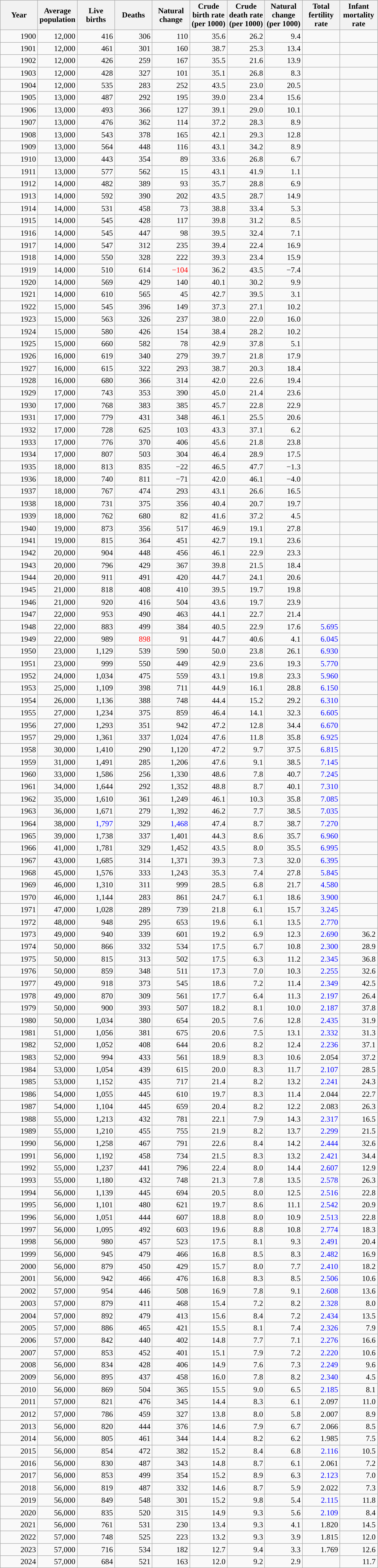<table class="wikitable sortable" style="text-align: right;">
<tr>
<th width="70pt">Year</th>
<th width="70pt">Average population</th>
<th width="70pt">Live births</th>
<th width="70pt">Deaths</th>
<th width="70pt">Natural change</th>
<th width="70pt">Crude birth rate (per 1000)</th>
<th width="70pt">Crude death rate (per 1000)</th>
<th width="70pt">Natural change (per 1000)</th>
<th width="70pt">Total fertility rate</th>
<th width="70pt">Infant mortality rate</th>
</tr>
<tr>
<td>1900</td>
<td>12,000</td>
<td>416</td>
<td>306</td>
<td>110</td>
<td>35.6</td>
<td>26.2</td>
<td>9.4</td>
<td></td>
<td></td>
</tr>
<tr>
<td>1901</td>
<td>12,000</td>
<td>461</td>
<td>301</td>
<td>160</td>
<td>38.7</td>
<td>25.3</td>
<td>13.4</td>
<td></td>
<td></td>
</tr>
<tr>
<td>1902</td>
<td>12,000</td>
<td>426</td>
<td>259</td>
<td>167</td>
<td>35.5</td>
<td>21.6</td>
<td>13.9</td>
<td></td>
<td></td>
</tr>
<tr>
<td>1903</td>
<td>12,000</td>
<td>428</td>
<td>327</td>
<td>101</td>
<td>35.1</td>
<td>26.8</td>
<td>8.3</td>
<td></td>
<td></td>
</tr>
<tr>
<td>1904</td>
<td>12,000</td>
<td>535</td>
<td>283</td>
<td>252</td>
<td>43.5</td>
<td>23.0</td>
<td>20.5</td>
<td></td>
<td></td>
</tr>
<tr>
<td>1905</td>
<td>13,000</td>
<td>487</td>
<td>292</td>
<td>195</td>
<td>39.0</td>
<td>23.4</td>
<td>15.6</td>
<td></td>
<td></td>
</tr>
<tr>
<td>1906</td>
<td>13,000</td>
<td>493</td>
<td>366</td>
<td>127</td>
<td>39.1</td>
<td>29.0</td>
<td>10.1</td>
<td></td>
<td></td>
</tr>
<tr>
<td>1907</td>
<td>13,000</td>
<td>476</td>
<td>362</td>
<td>114</td>
<td>37.2</td>
<td>28.3</td>
<td>8.9</td>
<td></td>
<td></td>
</tr>
<tr>
<td>1908</td>
<td>13,000</td>
<td>543</td>
<td>378</td>
<td>165</td>
<td>42.1</td>
<td>29.3</td>
<td>12.8</td>
<td></td>
<td></td>
</tr>
<tr>
<td>1909</td>
<td>13,000</td>
<td>564</td>
<td>448</td>
<td>116</td>
<td>43.1</td>
<td>34.2</td>
<td>8.9</td>
<td></td>
<td></td>
</tr>
<tr>
<td>1910</td>
<td>13,000</td>
<td>443</td>
<td>354</td>
<td>89</td>
<td>33.6</td>
<td>26.8</td>
<td>6.7</td>
<td></td>
<td></td>
</tr>
<tr>
<td>1911</td>
<td>13,000</td>
<td>577</td>
<td>562</td>
<td>15</td>
<td>43.1</td>
<td>41.9</td>
<td>1.1</td>
<td></td>
<td></td>
</tr>
<tr>
<td>1912</td>
<td>14,000</td>
<td>482</td>
<td>389</td>
<td>93</td>
<td>35.7</td>
<td>28.8</td>
<td>6.9</td>
<td></td>
<td></td>
</tr>
<tr>
<td>1913</td>
<td>14,000</td>
<td>592</td>
<td>390</td>
<td>202</td>
<td>43.5</td>
<td>28.7</td>
<td>14.9</td>
<td></td>
<td></td>
</tr>
<tr>
<td>1914</td>
<td>14,000</td>
<td>531</td>
<td>458</td>
<td>73</td>
<td>38.8</td>
<td>33.4</td>
<td>5.3</td>
<td></td>
<td></td>
</tr>
<tr>
<td>1915</td>
<td>14,000</td>
<td>545</td>
<td>428</td>
<td>117</td>
<td>39.8</td>
<td>31.2</td>
<td>8.5</td>
<td></td>
<td></td>
</tr>
<tr>
<td>1916</td>
<td>14,000</td>
<td>545</td>
<td>447</td>
<td>98</td>
<td>39.5</td>
<td>32.4</td>
<td>7.1</td>
<td></td>
<td></td>
</tr>
<tr>
<td>1917</td>
<td>14,000</td>
<td>547</td>
<td>312</td>
<td>235</td>
<td>39.4</td>
<td>22.4</td>
<td>16.9</td>
<td></td>
<td></td>
</tr>
<tr>
<td>1918</td>
<td>14,000</td>
<td>550</td>
<td>328</td>
<td>222</td>
<td>39.3</td>
<td>23.4</td>
<td>15.9</td>
<td></td>
<td></td>
</tr>
<tr>
<td>1919</td>
<td>14,000</td>
<td>510</td>
<td>614</td>
<td style="color: red">−104</td>
<td>36.2</td>
<td>43.5</td>
<td>−7.4</td>
<td></td>
<td></td>
</tr>
<tr>
<td>1920</td>
<td>14,000</td>
<td>569</td>
<td>429</td>
<td>140</td>
<td>40.1</td>
<td>30.2</td>
<td>9.9</td>
<td></td>
<td></td>
</tr>
<tr>
<td>1921</td>
<td>14,000</td>
<td>610</td>
<td>565</td>
<td>45</td>
<td>42.7</td>
<td>39.5</td>
<td>3.1</td>
<td></td>
<td></td>
</tr>
<tr>
<td>1922</td>
<td>15,000</td>
<td>545</td>
<td>396</td>
<td>149</td>
<td>37.3</td>
<td>27.1</td>
<td>10.2</td>
<td></td>
<td></td>
</tr>
<tr>
<td>1923</td>
<td>15,000</td>
<td>563</td>
<td>326</td>
<td>237</td>
<td>38.0</td>
<td>22.0</td>
<td>16.0</td>
<td></td>
<td></td>
</tr>
<tr>
<td>1924</td>
<td>15,000</td>
<td>580</td>
<td>426</td>
<td>154</td>
<td>38.4</td>
<td>28.2</td>
<td>10.2</td>
<td></td>
<td></td>
</tr>
<tr>
<td>1925</td>
<td>15,000</td>
<td>660</td>
<td>582</td>
<td>78</td>
<td>42.9</td>
<td>37.8</td>
<td>5.1</td>
<td></td>
<td></td>
</tr>
<tr>
<td>1926</td>
<td>16,000</td>
<td>619</td>
<td>340</td>
<td>279</td>
<td>39.7</td>
<td>21.8</td>
<td>17.9</td>
<td></td>
<td></td>
</tr>
<tr>
<td>1927</td>
<td>16,000</td>
<td>615</td>
<td>322</td>
<td>293</td>
<td>38.7</td>
<td>20.3</td>
<td>18.4</td>
<td></td>
<td></td>
</tr>
<tr>
<td>1928</td>
<td>16,000</td>
<td>680</td>
<td>366</td>
<td>314</td>
<td>42.0</td>
<td>22.6</td>
<td>19.4</td>
<td></td>
<td></td>
</tr>
<tr>
<td>1929</td>
<td>17,000</td>
<td>743</td>
<td>353</td>
<td>390</td>
<td>45.0</td>
<td>21.4</td>
<td>23.6</td>
<td></td>
<td></td>
</tr>
<tr>
<td>1930</td>
<td>17,000</td>
<td>768</td>
<td>383</td>
<td>385</td>
<td>45.7</td>
<td>22.8</td>
<td>22.9</td>
<td></td>
<td></td>
</tr>
<tr>
<td>1931</td>
<td>17,000</td>
<td>779</td>
<td>431</td>
<td>348</td>
<td>46.1</td>
<td>25.5</td>
<td>20.6</td>
<td></td>
<td></td>
</tr>
<tr>
<td>1932</td>
<td>17,000</td>
<td>728</td>
<td>625</td>
<td>103</td>
<td>43.3</td>
<td>37.1</td>
<td>6.2</td>
<td></td>
<td></td>
</tr>
<tr>
<td>1933</td>
<td>17,000</td>
<td>776</td>
<td>370</td>
<td>406</td>
<td>45.6</td>
<td>21.8</td>
<td>23.8</td>
<td></td>
<td></td>
</tr>
<tr>
<td>1934</td>
<td>17,000</td>
<td>807</td>
<td>503</td>
<td>304</td>
<td>46.4</td>
<td>28.9</td>
<td>17.5</td>
<td></td>
<td></td>
</tr>
<tr>
<td>1935</td>
<td>18,000</td>
<td>813</td>
<td>835</td>
<td>−22</td>
<td>46.5</td>
<td>47.7</td>
<td>−1.3</td>
<td></td>
<td></td>
</tr>
<tr>
<td>1936</td>
<td>18,000</td>
<td>740</td>
<td>811</td>
<td>−71</td>
<td>42.0</td>
<td>46.1</td>
<td>−4.0</td>
<td></td>
<td></td>
</tr>
<tr>
<td>1937</td>
<td>18,000</td>
<td>767</td>
<td>474</td>
<td>293</td>
<td>43.1</td>
<td>26.6</td>
<td>16.5</td>
<td></td>
<td></td>
</tr>
<tr>
<td>1938</td>
<td>18,000</td>
<td>731</td>
<td>375</td>
<td>356</td>
<td>40.4</td>
<td>20.7</td>
<td>19.7</td>
<td></td>
<td></td>
</tr>
<tr>
<td>1939</td>
<td>18,000</td>
<td>762</td>
<td>680</td>
<td>82</td>
<td>41.6</td>
<td>37.2</td>
<td>4.5</td>
<td></td>
<td></td>
</tr>
<tr>
<td>1940</td>
<td>19,000</td>
<td>873</td>
<td>356</td>
<td>517</td>
<td>46.9</td>
<td>19.1</td>
<td>27.8</td>
<td></td>
<td></td>
</tr>
<tr>
<td>1941</td>
<td>19,000</td>
<td>815</td>
<td>364</td>
<td>451</td>
<td>42.7</td>
<td>19.1</td>
<td>23.6</td>
<td></td>
<td></td>
</tr>
<tr>
<td>1942</td>
<td>20,000</td>
<td>904</td>
<td>448</td>
<td>456</td>
<td>46.1</td>
<td>22.9</td>
<td>23.3</td>
<td></td>
<td></td>
</tr>
<tr>
<td>1943</td>
<td>20,000</td>
<td>796</td>
<td>429</td>
<td>367</td>
<td>39.8</td>
<td>21.5</td>
<td>18.4</td>
<td></td>
<td></td>
</tr>
<tr>
<td>1944</td>
<td>20,000</td>
<td>911</td>
<td>491</td>
<td>420</td>
<td>44.7</td>
<td>24.1</td>
<td>20.6</td>
<td></td>
<td></td>
</tr>
<tr>
<td>1945</td>
<td>21,000</td>
<td>818</td>
<td>408</td>
<td>410</td>
<td>39.5</td>
<td>19.7</td>
<td>19.8</td>
<td></td>
<td></td>
</tr>
<tr>
<td>1946</td>
<td>21,000</td>
<td>920</td>
<td>416</td>
<td>504</td>
<td>43.6</td>
<td>19.7</td>
<td>23.9</td>
<td></td>
<td></td>
</tr>
<tr>
<td>1947</td>
<td>22,000</td>
<td>953</td>
<td>490</td>
<td>463</td>
<td>44.1</td>
<td>22.7</td>
<td>21.4</td>
<td></td>
<td></td>
</tr>
<tr>
<td>1948</td>
<td>22,000</td>
<td>883</td>
<td>499</td>
<td>384</td>
<td>40.5</td>
<td>22.9</td>
<td>17.6</td>
<td align="right" style="color: blue">5.695</td>
<td></td>
</tr>
<tr>
<td>1949</td>
<td>22,000</td>
<td>989</td>
<td style="color: red">898</td>
<td>91</td>
<td>44.7</td>
<td>40.6</td>
<td>4.1</td>
<td align="right" style="color: blue">6.045</td>
<td></td>
</tr>
<tr>
<td>1950</td>
<td>23,000</td>
<td>1,129</td>
<td>539</td>
<td>590</td>
<td>50.0</td>
<td>23.8</td>
<td>26.1</td>
<td align="right" style="color: blue">6.930</td>
<td></td>
</tr>
<tr>
<td>1951</td>
<td>23,000</td>
<td>999</td>
<td>550</td>
<td>449</td>
<td>42.9</td>
<td>23.6</td>
<td>19.3</td>
<td align="right" style="color: blue">5.770</td>
<td></td>
</tr>
<tr>
<td>1952</td>
<td>24,000</td>
<td>1,034</td>
<td>475</td>
<td>559</td>
<td>43.1</td>
<td>19.8</td>
<td>23.3</td>
<td align="right" style="color: blue">5.960</td>
<td></td>
</tr>
<tr>
<td>1953</td>
<td>25,000</td>
<td>1,109</td>
<td>398</td>
<td>711</td>
<td>44.9</td>
<td>16.1</td>
<td>28.8</td>
<td align="right" style="color: blue">6.150</td>
<td></td>
</tr>
<tr>
<td>1954</td>
<td>26,000</td>
<td>1,136</td>
<td>388</td>
<td>748</td>
<td>44.4</td>
<td>15.2</td>
<td>29.2</td>
<td align="right" style="color: blue">6.310</td>
<td></td>
</tr>
<tr>
<td>1955</td>
<td>27,000</td>
<td>1,234</td>
<td>375</td>
<td>859</td>
<td>46.4</td>
<td>14.1</td>
<td>32.3</td>
<td align="right" style="color: blue">6.605</td>
<td></td>
</tr>
<tr>
<td>1956</td>
<td>27,000</td>
<td>1,293</td>
<td>351</td>
<td>942</td>
<td>47.2</td>
<td>12.8</td>
<td>34.4</td>
<td align="right" style="color: blue">6.670</td>
<td></td>
</tr>
<tr>
<td>1957</td>
<td>29,000</td>
<td>1,361</td>
<td>337</td>
<td>1,024</td>
<td>47.6</td>
<td>11.8</td>
<td>35.8</td>
<td align="right" style="color: blue">6.925</td>
<td></td>
</tr>
<tr>
<td>1958</td>
<td>30,000</td>
<td>1,410</td>
<td>290</td>
<td>1,120</td>
<td>47.2</td>
<td>9.7</td>
<td>37.5</td>
<td align="right" style="color: blue">6.815</td>
<td></td>
</tr>
<tr>
<td>1959</td>
<td>31,000</td>
<td>1,491</td>
<td>285</td>
<td>1,206</td>
<td>47.6</td>
<td>9.1</td>
<td>38.5</td>
<td align="right" style="color: blue">7.145</td>
<td></td>
</tr>
<tr>
<td>1960</td>
<td>33,000</td>
<td>1,586</td>
<td>256</td>
<td>1,330</td>
<td>48.6</td>
<td>7.8</td>
<td>40.7</td>
<td align="right" style="color: blue">7.245</td>
<td></td>
</tr>
<tr>
<td>1961</td>
<td>34,000</td>
<td>1,644</td>
<td>292</td>
<td>1,352</td>
<td>48.8</td>
<td>8.7</td>
<td>40.1</td>
<td align="right" style="color: blue">7.310</td>
<td></td>
</tr>
<tr>
<td>1962</td>
<td>35,000</td>
<td>1,610</td>
<td>361</td>
<td>1,249</td>
<td>46.1</td>
<td>10.3</td>
<td>35.8</td>
<td align="right" style="color: blue">7.085</td>
<td></td>
</tr>
<tr>
<td>1963</td>
<td>36,000</td>
<td>1,671</td>
<td>279</td>
<td>1,392</td>
<td>46.2</td>
<td>7.7</td>
<td>38.5</td>
<td align="right" style="color: blue">7.035</td>
<td></td>
</tr>
<tr>
<td>1964</td>
<td>38,000</td>
<td style="color: blue">1,797</td>
<td>329</td>
<td style="color: blue">1,468</td>
<td>47.4</td>
<td>8.7</td>
<td>38.7</td>
<td align="right" style="color: blue">7.270</td>
<td></td>
</tr>
<tr>
<td>1965</td>
<td>39,000</td>
<td>1,738</td>
<td>337</td>
<td>1,401</td>
<td>44.3</td>
<td>8.6</td>
<td>35.7</td>
<td align="right" style="color: blue">6.960</td>
<td></td>
</tr>
<tr>
<td>1966</td>
<td>41,000</td>
<td>1,781</td>
<td>329</td>
<td>1,452</td>
<td>43.5</td>
<td>8.0</td>
<td>35.5</td>
<td align="right" style="color: blue">6.995</td>
<td></td>
</tr>
<tr>
<td>1967</td>
<td>43,000</td>
<td>1,685</td>
<td>314</td>
<td>1,371</td>
<td>39.3</td>
<td>7.3</td>
<td>32.0</td>
<td align="right" style="color: blue">6.395</td>
<td></td>
</tr>
<tr>
<td>1968</td>
<td>45,000</td>
<td>1,576</td>
<td>333</td>
<td>1,243</td>
<td>35.3</td>
<td>7.4</td>
<td>27.8</td>
<td align="right" style="color: blue">5.845</td>
<td></td>
</tr>
<tr>
<td>1969</td>
<td>46,000</td>
<td>1,310</td>
<td>311</td>
<td>999</td>
<td>28.5</td>
<td>6.8</td>
<td>21.7</td>
<td align="right" style="color: blue">4.580</td>
<td></td>
</tr>
<tr>
<td>1970</td>
<td>46,000</td>
<td>1,144</td>
<td>283</td>
<td>861</td>
<td>24.7</td>
<td>6.1</td>
<td>18.6</td>
<td align="right" style="color: blue">3.900</td>
<td></td>
</tr>
<tr>
<td>1971</td>
<td>47,000</td>
<td>1,028</td>
<td>289</td>
<td>739</td>
<td>21.8</td>
<td>6.1</td>
<td>15.7</td>
<td align="right" style="color: blue">3.245</td>
<td></td>
</tr>
<tr>
<td>1972</td>
<td>48,000</td>
<td>948</td>
<td>295</td>
<td>653</td>
<td>19.6</td>
<td>6.1</td>
<td>13.5</td>
<td align="right" style="color: blue">2.770</td>
<td></td>
</tr>
<tr>
<td>1973</td>
<td>49,000</td>
<td>940</td>
<td>339</td>
<td>601</td>
<td>19.2</td>
<td>6.9</td>
<td>12.3</td>
<td align="right" style="color: blue">2.690</td>
<td>36.2</td>
</tr>
<tr>
<td>1974</td>
<td>50,000</td>
<td>866</td>
<td>332</td>
<td>534</td>
<td>17.5</td>
<td>6.7</td>
<td>10.8</td>
<td align="right" style="color: blue">2.300</td>
<td>28.9</td>
</tr>
<tr>
<td>1975</td>
<td>50,000</td>
<td>815</td>
<td>313</td>
<td>502</td>
<td>17.5</td>
<td>6.3</td>
<td>11.2</td>
<td align="right" style="color: blue">2.345</td>
<td>36.8</td>
</tr>
<tr>
<td>1976</td>
<td>50,000</td>
<td>859</td>
<td>348</td>
<td>511</td>
<td>17.3</td>
<td>7.0</td>
<td>10.3</td>
<td align="right" style="color: blue">2.255</td>
<td>32.6</td>
</tr>
<tr>
<td>1977</td>
<td>49,000</td>
<td>918</td>
<td>373</td>
<td>545</td>
<td>18.6</td>
<td>7.2</td>
<td>11.4</td>
<td align="right" style="color: blue">2.349</td>
<td>42.5</td>
</tr>
<tr>
<td>1978</td>
<td>49,000</td>
<td>870</td>
<td>309</td>
<td>561</td>
<td>17.7</td>
<td>6.4</td>
<td>11.3</td>
<td align="right" style="color: blue">2.197</td>
<td>26.4</td>
</tr>
<tr>
<td>1979</td>
<td>50,000</td>
<td>900</td>
<td>393</td>
<td>507</td>
<td>18.2</td>
<td>8.1</td>
<td>10.0</td>
<td align="right" style="color: blue">2.187</td>
<td>37.8</td>
</tr>
<tr>
<td>1980</td>
<td>50,000</td>
<td>1,034</td>
<td>380</td>
<td>654</td>
<td>20.5</td>
<td>7.6</td>
<td>12.8</td>
<td align="right" style="color: blue">2.435</td>
<td>31.9</td>
</tr>
<tr>
<td>1981</td>
<td>51,000</td>
<td>1,056</td>
<td>381</td>
<td>675</td>
<td>20.6</td>
<td>7.5</td>
<td>13.1</td>
<td align="right" style="color: blue">2.332</td>
<td>31.3</td>
</tr>
<tr>
<td>1982</td>
<td>52,000</td>
<td>1,052</td>
<td>408</td>
<td>644</td>
<td>20.6</td>
<td>8.2</td>
<td>12.4</td>
<td align="right" style="color: blue">2.236</td>
<td>37.1</td>
</tr>
<tr>
<td>1983</td>
<td>52,000</td>
<td>994</td>
<td>433</td>
<td>561</td>
<td>18.9</td>
<td>8.3</td>
<td>10.6</td>
<td>2.054</td>
<td>37.2</td>
</tr>
<tr>
<td>1984</td>
<td>53,000</td>
<td>1,054</td>
<td>439</td>
<td>615</td>
<td>20.0</td>
<td>8.3</td>
<td>11.7</td>
<td align="right" style="color: blue">2.107</td>
<td>28.5</td>
</tr>
<tr>
<td>1985</td>
<td>53,000</td>
<td>1,152</td>
<td>435</td>
<td>717</td>
<td>21.4</td>
<td>8.2</td>
<td>13.2</td>
<td align="right" style="color: blue">2.241</td>
<td>24.3</td>
</tr>
<tr>
<td>1986</td>
<td>54,000</td>
<td>1,055</td>
<td>445</td>
<td>610</td>
<td>19.7</td>
<td>8.3</td>
<td>11.4</td>
<td>2.044</td>
<td>22.7</td>
</tr>
<tr>
<td>1987</td>
<td>54,000</td>
<td>1,104</td>
<td>445</td>
<td>659</td>
<td>20.4</td>
<td>8.2</td>
<td>12.2</td>
<td>2.083</td>
<td>26.3</td>
</tr>
<tr>
<td>1988</td>
<td>55,000</td>
<td>1,213</td>
<td>432</td>
<td>781</td>
<td>22.1</td>
<td>7.9</td>
<td>14.3</td>
<td align="right" style="color: blue">2.317</td>
<td>16.5</td>
</tr>
<tr>
<td>1989</td>
<td>55,000</td>
<td>1,210</td>
<td>455</td>
<td>755</td>
<td>21.9</td>
<td>8.2</td>
<td>13.7</td>
<td align="right" style="color: blue">2.299</td>
<td>21.5</td>
</tr>
<tr>
<td>1990</td>
<td>56,000</td>
<td>1,258</td>
<td>467</td>
<td>791</td>
<td>22.6</td>
<td>8.4</td>
<td>14.2</td>
<td align="right" style="color: blue">2.444</td>
<td>32.6</td>
</tr>
<tr>
<td>1991</td>
<td>56,000</td>
<td>1,192</td>
<td>458</td>
<td>734</td>
<td>21.5</td>
<td>8.3</td>
<td>13.2</td>
<td align="right" style="color: blue">2.421</td>
<td>34.4</td>
</tr>
<tr>
<td>1992</td>
<td>55,000</td>
<td>1,237</td>
<td>441</td>
<td>796</td>
<td>22.4</td>
<td>8.0</td>
<td>14.4</td>
<td align="right" style="color: blue">2.607</td>
<td>12.9</td>
</tr>
<tr>
<td>1993</td>
<td>55,000</td>
<td>1,180</td>
<td>432</td>
<td>748</td>
<td>21.3</td>
<td>7.8</td>
<td>13.5</td>
<td align="right" style="color: blue">2.578</td>
<td>26.3</td>
</tr>
<tr>
<td>1994</td>
<td>56,000</td>
<td>1,139</td>
<td>445</td>
<td>694</td>
<td>20.5</td>
<td>8.0</td>
<td>12.5</td>
<td align="right" style="color: blue">2.516</td>
<td>22.8</td>
</tr>
<tr>
<td>1995</td>
<td>56,000</td>
<td>1,101</td>
<td>480</td>
<td>621</td>
<td>19.7</td>
<td>8.6</td>
<td>11.1</td>
<td align="right" style="color: blue">2.542</td>
<td>20.9</td>
</tr>
<tr>
<td>1996</td>
<td>56,000</td>
<td>1,051</td>
<td>444</td>
<td>607</td>
<td>18.8</td>
<td>8.0</td>
<td>10.9</td>
<td align="right" style="color: blue">2.513</td>
<td>22.8</td>
</tr>
<tr>
<td>1997</td>
<td>56,000</td>
<td>1,095</td>
<td>492</td>
<td>603</td>
<td>19.6</td>
<td>8.8</td>
<td>10.8</td>
<td align="right" style="color: blue">2.774</td>
<td>18.3</td>
</tr>
<tr>
<td>1998</td>
<td>56,000</td>
<td>980</td>
<td>457</td>
<td>523</td>
<td>17.5</td>
<td>8.1</td>
<td>9.3</td>
<td align="right" style="color: blue">2.491</td>
<td>20.4</td>
</tr>
<tr>
<td>1999</td>
<td>56,000</td>
<td>945</td>
<td>479</td>
<td>466</td>
<td>16.8</td>
<td>8.5</td>
<td>8.3</td>
<td align="right" style="color: blue">2.482</td>
<td>16.9</td>
</tr>
<tr>
<td>2000</td>
<td>56,000</td>
<td>879</td>
<td>450</td>
<td>429</td>
<td>15.7</td>
<td>8.0</td>
<td>7.7</td>
<td align="right" style="color: blue">2.410</td>
<td>18.2</td>
</tr>
<tr>
<td>2001</td>
<td>56,000</td>
<td>942</td>
<td>466</td>
<td>476</td>
<td>16.8</td>
<td>8.3</td>
<td>8.5</td>
<td align="right" style="color: blue">2.506</td>
<td>10.6</td>
</tr>
<tr>
<td>2002</td>
<td>57,000</td>
<td>954</td>
<td>446</td>
<td>508</td>
<td>16.9</td>
<td>7.8</td>
<td>9.1</td>
<td align="right" style="color: blue">2.608</td>
<td>13.6</td>
</tr>
<tr>
<td>2003</td>
<td>57,000</td>
<td>879</td>
<td>411</td>
<td>468</td>
<td>15.4</td>
<td>7.2</td>
<td>8.2</td>
<td align="right" style="color: blue">2.328</td>
<td>8.0</td>
</tr>
<tr>
<td>2004</td>
<td>57,000</td>
<td>892</td>
<td>479</td>
<td>413</td>
<td>15.6</td>
<td>8.4</td>
<td>7.2</td>
<td align="right" style="color: blue">2.434</td>
<td>13.5</td>
</tr>
<tr>
<td>2005</td>
<td>57,000</td>
<td>886</td>
<td>465</td>
<td>421</td>
<td>15.5</td>
<td>8.1</td>
<td>7.4</td>
<td align="right" style="color: blue">2.326</td>
<td>7.9</td>
</tr>
<tr>
<td>2006</td>
<td>57,000</td>
<td>842</td>
<td>440</td>
<td>402</td>
<td>14.8</td>
<td>7.7</td>
<td>7.1</td>
<td align="right" style="color: blue">2.276</td>
<td>16.6</td>
</tr>
<tr>
<td>2007</td>
<td>57,000</td>
<td>853</td>
<td>452</td>
<td>401</td>
<td>15.1</td>
<td>7.9</td>
<td>7.2</td>
<td align="right" style="color: blue">2.220</td>
<td>10.6</td>
</tr>
<tr>
<td>2008</td>
<td>56,000</td>
<td>834</td>
<td>428</td>
<td>406</td>
<td>14.9</td>
<td>7.6</td>
<td>7.3</td>
<td align="right" style="color: blue">2.249</td>
<td>9.6</td>
</tr>
<tr>
<td>2009</td>
<td>56,000</td>
<td>895</td>
<td>437</td>
<td>458</td>
<td>16.0</td>
<td>7.8</td>
<td>8.2</td>
<td align="right" style="color: blue">2.340</td>
<td>4.5</td>
</tr>
<tr>
<td>2010</td>
<td>56,000</td>
<td>869</td>
<td>504</td>
<td>365</td>
<td>15.5</td>
<td>9.0</td>
<td>6.5</td>
<td align="right" style="color: blue">2.185</td>
<td>8.1</td>
</tr>
<tr>
<td>2011</td>
<td>57,000</td>
<td>821</td>
<td>476</td>
<td>345</td>
<td>14.4</td>
<td>8.3</td>
<td>6.1</td>
<td>2.097</td>
<td>11.0</td>
</tr>
<tr>
<td>2012</td>
<td>57,000</td>
<td>786</td>
<td>459</td>
<td>327</td>
<td>13.8</td>
<td>8.0</td>
<td>5.8</td>
<td>2.007</td>
<td>8.9</td>
</tr>
<tr>
<td>2013</td>
<td>56,000</td>
<td>820</td>
<td>444</td>
<td>376</td>
<td>14.6</td>
<td>7.9</td>
<td>6.7</td>
<td>2.066</td>
<td>8.5</td>
</tr>
<tr>
<td>2014</td>
<td>56,000</td>
<td>805</td>
<td>461</td>
<td>344</td>
<td>14.4</td>
<td>8.2</td>
<td>6.2</td>
<td>1.985</td>
<td>7.5</td>
</tr>
<tr>
<td>2015</td>
<td>56,000</td>
<td>854</td>
<td>472</td>
<td>382</td>
<td>15.2</td>
<td>8.4</td>
<td>6.8</td>
<td align="right" style="color: blue">2.116</td>
<td>10.5</td>
</tr>
<tr>
<td>2016</td>
<td>56,000</td>
<td>830</td>
<td>487</td>
<td>343</td>
<td>14.8</td>
<td>8.7</td>
<td>6.1</td>
<td>2.061</td>
<td>7.2</td>
</tr>
<tr>
<td>2017</td>
<td>56,000</td>
<td>853</td>
<td>499</td>
<td>354</td>
<td>15.2</td>
<td>8.9</td>
<td>6.3</td>
<td align="right" style="color: blue">2.123</td>
<td>7.0</td>
</tr>
<tr>
<td>2018</td>
<td>56,000</td>
<td>819</td>
<td>487</td>
<td>332</td>
<td>14.6</td>
<td>8.7</td>
<td>5.9</td>
<td>2.022</td>
<td>7.3</td>
</tr>
<tr>
<td>2019</td>
<td>56,000</td>
<td>849</td>
<td>548</td>
<td>301</td>
<td>15.2</td>
<td>9.8</td>
<td>5.4</td>
<td align="right" style="color: blue">2.115</td>
<td>11.8</td>
</tr>
<tr>
<td>2020</td>
<td>56,000</td>
<td>835</td>
<td>520</td>
<td>315</td>
<td>14.9</td>
<td>9.3</td>
<td>5.6</td>
<td align="right" style="color: blue">2.109</td>
<td>8.4</td>
</tr>
<tr>
<td>2021</td>
<td>56,000</td>
<td>761</td>
<td>531</td>
<td>230</td>
<td>13.4</td>
<td>9.3</td>
<td>4.1</td>
<td>1.820</td>
<td>14.5</td>
</tr>
<tr>
<td>2022</td>
<td>57,000</td>
<td>748</td>
<td>525</td>
<td>223</td>
<td>13.2</td>
<td>9.3</td>
<td>3.9</td>
<td>1.815</td>
<td>12.0</td>
</tr>
<tr>
<td>2023</td>
<td>57,000</td>
<td>716</td>
<td>534</td>
<td>182</td>
<td>12.7</td>
<td>9.4</td>
<td>3.3</td>
<td>1.769</td>
<td>12.6</td>
</tr>
<tr>
<td>2024</td>
<td>57,000</td>
<td>684</td>
<td>521</td>
<td>163</td>
<td>12.0</td>
<td>9.2</td>
<td>2.9</td>
<td align="right" style="color: red"></td>
<td>11.7</td>
</tr>
</table>
